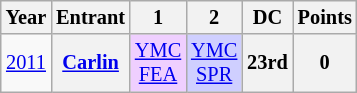<table class="wikitable" style="text-align:center; font-size:85%">
<tr>
<th>Year</th>
<th>Entrant</th>
<th>1</th>
<th>2</th>
<th>DC</th>
<th>Points</th>
</tr>
<tr>
<td><a href='#'>2011</a></td>
<th nowrap><a href='#'>Carlin</a></th>
<td style="background:#EFCFFF;"><a href='#'>YMC<br>FEA</a><br></td>
<td style="background:#CFCFFF;"><a href='#'>YMC<br>SPR</a><br></td>
<th>23rd</th>
<th>0</th>
</tr>
</table>
